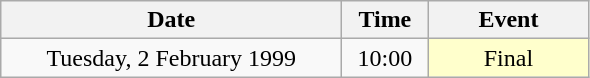<table class = "wikitable" style="text-align:center;">
<tr>
<th width=220>Date</th>
<th width=50>Time</th>
<th width=100>Event</th>
</tr>
<tr>
<td>Tuesday, 2 February 1999</td>
<td>10:00</td>
<td bgcolor=ffffcc>Final</td>
</tr>
</table>
